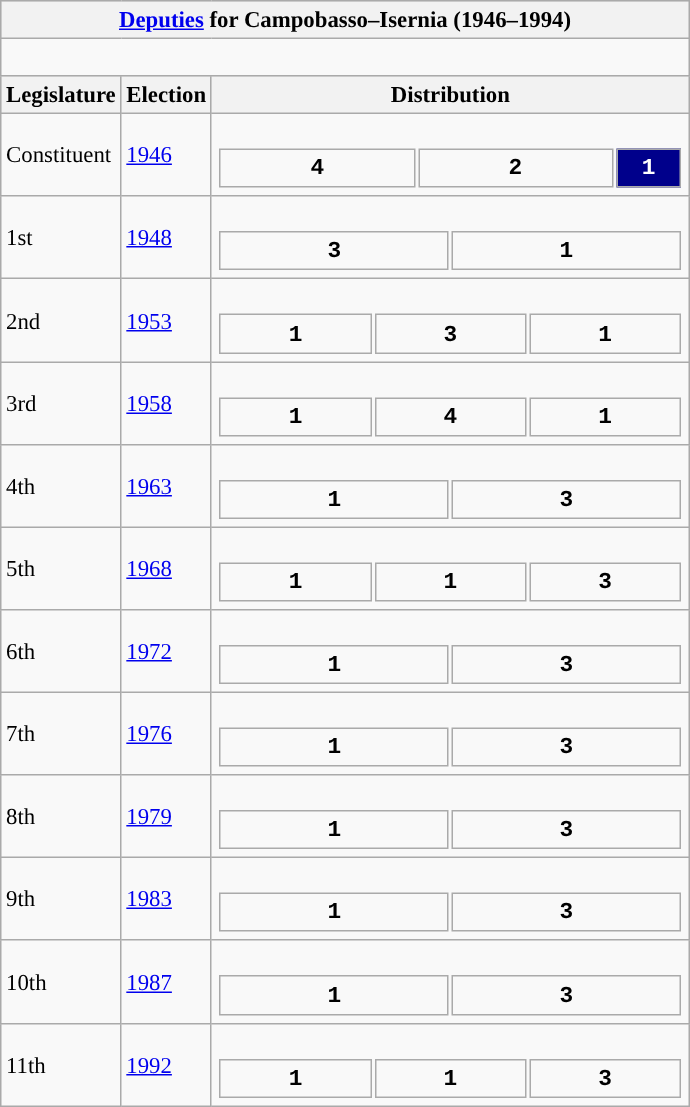<table class="wikitable" style="font-size:95%;">
<tr bgcolor="#CCCCCC">
<th colspan="3"><a href='#'>Deputies</a> for Campobasso–Isernia (1946–1994)</th>
</tr>
<tr>
<td colspan="3"><br>








</td>
</tr>
<tr bgcolor="#CCCCCC">
<th>Legislature</th>
<th>Election</th>
<th>Distribution</th>
</tr>
<tr>
<td>Constituent</td>
<td><a href='#'>1946</a></td>
<td><br><table style="width:20.5em; font-size:100%; text-align:center; font-family:Courier New;">
<tr style="font-weight:bold">
<td style="background:">4</td>
<td style="background:">2</td>
<td style="background:#00008B; width:14.29%; color:white;">1</td>
</tr>
</table>
</td>
</tr>
<tr>
<td>1st</td>
<td><a href='#'>1948</a></td>
<td><br><table style="width:20.5em; font-size:100%; text-align:center; font-family:Courier New;">
<tr style="font-weight:bold">
<td style="background:">3</td>
<td style="background:">1</td>
</tr>
</table>
</td>
</tr>
<tr>
<td>2nd</td>
<td><a href='#'>1953</a></td>
<td><br><table style="width:20.5em; font-size:100%; text-align:center; font-family:Courier New;">
<tr style="font-weight:bold">
<td style="background:">1</td>
<td style="background:">3</td>
<td style="background:">1</td>
</tr>
</table>
</td>
</tr>
<tr>
<td>3rd</td>
<td><a href='#'>1958</a></td>
<td><br><table style="width:20.5em; font-size:100%; text-align:center; font-family:Courier New;">
<tr style="font-weight:bold">
<td style="background:">1</td>
<td style="background:">4</td>
<td style="background:">1</td>
</tr>
</table>
</td>
</tr>
<tr>
<td>4th</td>
<td><a href='#'>1963</a></td>
<td><br><table style="width:20.5em; font-size:100%; text-align:center; font-family:Courier New;">
<tr style="font-weight:bold">
<td style="background:">1</td>
<td style="background:">3</td>
</tr>
</table>
</td>
</tr>
<tr>
<td>5th</td>
<td><a href='#'>1968</a></td>
<td><br><table style="width:20.5em; font-size:100%; text-align:center; font-family:Courier New;">
<tr style="font-weight:bold">
<td style="background:">1</td>
<td style="background:">1</td>
<td style="background:">3</td>
</tr>
</table>
</td>
</tr>
<tr>
<td>6th</td>
<td><a href='#'>1972</a></td>
<td><br><table style="width:20.5em; font-size:100%; text-align:center; font-family:Courier New;">
<tr style="font-weight:bold">
<td style="background:">1</td>
<td style="background:">3</td>
</tr>
</table>
</td>
</tr>
<tr>
<td>7th</td>
<td><a href='#'>1976</a></td>
<td><br><table style="width:20.5em; font-size:100%; text-align:center; font-family:Courier New;">
<tr style="font-weight:bold">
<td style="background:">1</td>
<td style="background:">3</td>
</tr>
</table>
</td>
</tr>
<tr>
<td>8th</td>
<td><a href='#'>1979</a></td>
<td><br><table style="width:20.5em; font-size:100%; text-align:center; font-family:Courier New;">
<tr style="font-weight:bold">
<td style="background:">1</td>
<td style="background:">3</td>
</tr>
</table>
</td>
</tr>
<tr>
<td>9th</td>
<td><a href='#'>1983</a></td>
<td><br><table style="width:20.5em; font-size:100%; text-align:center; font-family:Courier New;">
<tr style="font-weight:bold">
<td style="background:">1</td>
<td style="background:">3</td>
</tr>
</table>
</td>
</tr>
<tr>
<td>10th</td>
<td><a href='#'>1987</a></td>
<td><br><table style="width:20.5em; font-size:100%; text-align:center; font-family:Courier New;">
<tr style="font-weight:bold">
<td style="background:">1</td>
<td style="background:">3</td>
</tr>
</table>
</td>
</tr>
<tr>
<td>11th</td>
<td><a href='#'>1992</a></td>
<td><br><table style="width:20.5em; font-size:100%; text-align:center; font-family:Courier New;">
<tr style="font-weight:bold">
<td style="background:">1</td>
<td style="background:">1</td>
<td style="background:">3</td>
</tr>
</table>
</td>
</tr>
</table>
